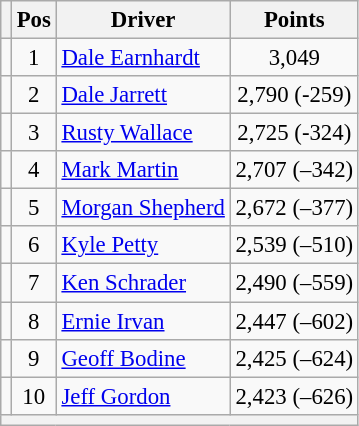<table class="wikitable" style="font-size: 95%;">
<tr>
<th></th>
<th>Pos</th>
<th>Driver</th>
<th>Points</th>
</tr>
<tr>
<td align="left"></td>
<td style="text-align:center;">1</td>
<td><a href='#'>Dale Earnhardt</a></td>
<td style="text-align:center;">3,049</td>
</tr>
<tr>
<td align="left"></td>
<td style="text-align:center;">2</td>
<td><a href='#'>Dale Jarrett</a></td>
<td style="text-align:center;">2,790 (-259)</td>
</tr>
<tr>
<td align="left"></td>
<td style="text-align:center;">3</td>
<td><a href='#'>Rusty Wallace</a></td>
<td style="text-align:center;">2,725 (-324)</td>
</tr>
<tr>
<td align="left"></td>
<td style="text-align:center;">4</td>
<td><a href='#'>Mark Martin</a></td>
<td style="text-align:center;">2,707 (–342)</td>
</tr>
<tr>
<td align="left"></td>
<td style="text-align:center;">5</td>
<td><a href='#'>Morgan Shepherd</a></td>
<td style="text-align:center;">2,672 (–377)</td>
</tr>
<tr>
<td align="left"></td>
<td style="text-align:center;">6</td>
<td><a href='#'>Kyle Petty</a></td>
<td style="text-align:center;">2,539 (–510)</td>
</tr>
<tr>
<td align="left"></td>
<td style="text-align:center;">7</td>
<td><a href='#'>Ken Schrader</a></td>
<td style="text-align:center;">2,490 (–559)</td>
</tr>
<tr>
<td align="left"></td>
<td style="text-align:center;">8</td>
<td><a href='#'>Ernie Irvan</a></td>
<td style="text-align:center;">2,447 (–602)</td>
</tr>
<tr>
<td align="left"></td>
<td style="text-align:center;">9</td>
<td><a href='#'>Geoff Bodine</a></td>
<td style="text-align:center;">2,425 (–624)</td>
</tr>
<tr>
<td align="left"></td>
<td style="text-align:center;">10</td>
<td><a href='#'>Jeff Gordon</a></td>
<td style="text-align:center;">2,423 (–626)</td>
</tr>
<tr class="sortbottom">
<th colspan="9"></th>
</tr>
</table>
